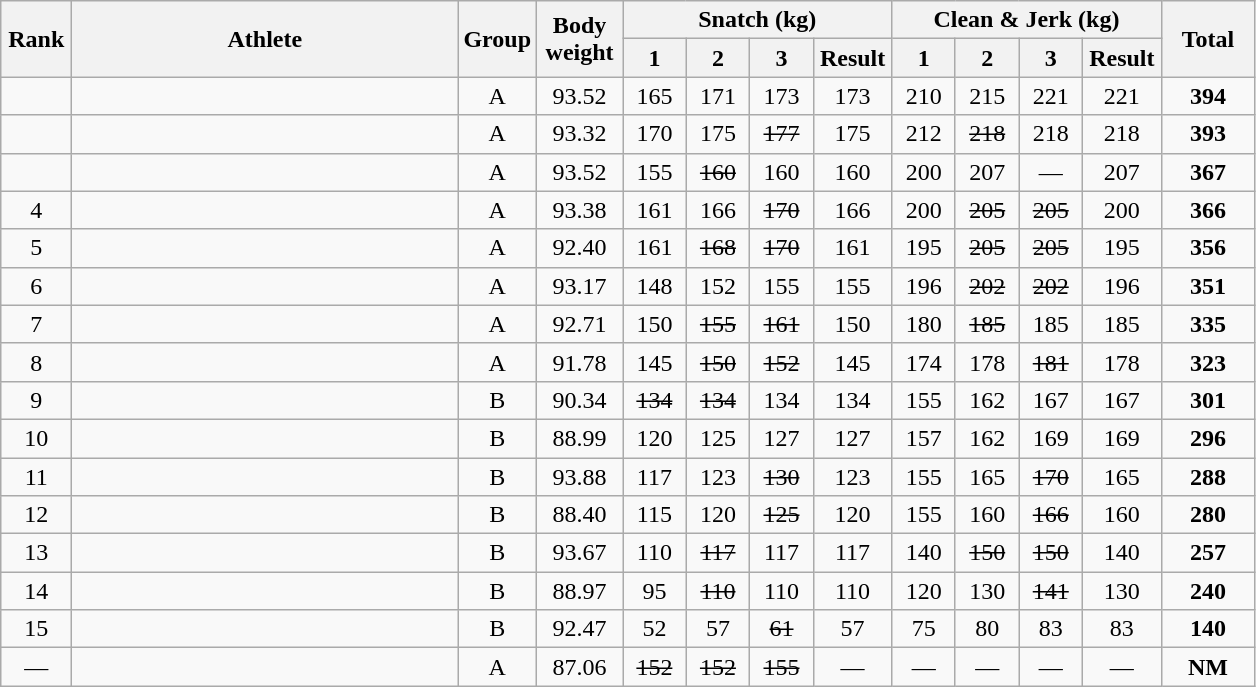<table class = "wikitable" style="text-align:center;">
<tr>
<th rowspan=2 width=40>Rank</th>
<th rowspan=2 width=250>Athlete</th>
<th rowspan=2 width=40>Group</th>
<th rowspan=2 width=50>Body weight</th>
<th colspan=4>Snatch (kg)</th>
<th colspan=4>Clean & Jerk (kg)</th>
<th rowspan=2 width=55>Total</th>
</tr>
<tr>
<th width=35>1</th>
<th width=35>2</th>
<th width=35>3</th>
<th width=45>Result</th>
<th width=35>1</th>
<th width=35>2</th>
<th width=35>3</th>
<th width=45>Result</th>
</tr>
<tr>
<td></td>
<td align=left></td>
<td>A</td>
<td>93.52</td>
<td>165</td>
<td>171</td>
<td>173</td>
<td>173</td>
<td>210</td>
<td>215</td>
<td>221</td>
<td>221</td>
<td><strong>394</strong></td>
</tr>
<tr>
<td></td>
<td align=left></td>
<td>A</td>
<td>93.32</td>
<td>170</td>
<td>175</td>
<td><s>177</s></td>
<td>175</td>
<td>212</td>
<td><s>218</s></td>
<td>218</td>
<td>218</td>
<td><strong>393</strong></td>
</tr>
<tr>
<td></td>
<td align=left></td>
<td>A</td>
<td>93.52</td>
<td>155</td>
<td><s>160</s></td>
<td>160</td>
<td>160</td>
<td>200</td>
<td>207</td>
<td>—</td>
<td>207</td>
<td><strong>367</strong></td>
</tr>
<tr>
<td>4</td>
<td align=left></td>
<td>A</td>
<td>93.38</td>
<td>161</td>
<td>166</td>
<td><s>170</s></td>
<td>166</td>
<td>200</td>
<td><s>205</s></td>
<td><s>205</s></td>
<td>200</td>
<td><strong>366</strong></td>
</tr>
<tr>
<td>5</td>
<td align=left></td>
<td>A</td>
<td>92.40</td>
<td>161</td>
<td><s>168</s></td>
<td><s>170</s></td>
<td>161</td>
<td>195</td>
<td><s>205</s></td>
<td><s>205</s></td>
<td>195</td>
<td><strong>356</strong></td>
</tr>
<tr>
<td>6</td>
<td align=left></td>
<td>A</td>
<td>93.17</td>
<td>148</td>
<td>152</td>
<td>155</td>
<td>155</td>
<td>196</td>
<td><s>202</s></td>
<td><s>202</s></td>
<td>196</td>
<td><strong>351</strong></td>
</tr>
<tr>
<td>7</td>
<td align=left></td>
<td>A</td>
<td>92.71</td>
<td>150</td>
<td><s>155</s></td>
<td><s>161</s></td>
<td>150</td>
<td>180</td>
<td><s>185</s></td>
<td>185</td>
<td>185</td>
<td><strong>335</strong></td>
</tr>
<tr>
<td>8</td>
<td align=left></td>
<td>A</td>
<td>91.78</td>
<td>145</td>
<td><s>150</s></td>
<td><s>152</s></td>
<td>145</td>
<td>174</td>
<td>178</td>
<td><s>181</s></td>
<td>178</td>
<td><strong>323</strong></td>
</tr>
<tr>
<td>9</td>
<td align=left></td>
<td>B</td>
<td>90.34</td>
<td><s>134</s></td>
<td><s>134</s></td>
<td>134</td>
<td>134</td>
<td>155</td>
<td>162</td>
<td>167</td>
<td>167</td>
<td><strong>301</strong></td>
</tr>
<tr>
<td>10</td>
<td align=left></td>
<td>B</td>
<td>88.99</td>
<td>120</td>
<td>125</td>
<td>127</td>
<td>127</td>
<td>157</td>
<td>162</td>
<td>169</td>
<td>169</td>
<td><strong>296</strong></td>
</tr>
<tr>
<td>11</td>
<td align=left></td>
<td>B</td>
<td>93.88</td>
<td>117</td>
<td>123</td>
<td><s>130</s></td>
<td>123</td>
<td>155</td>
<td>165</td>
<td><s>170</s></td>
<td>165</td>
<td><strong>288</strong></td>
</tr>
<tr>
<td>12</td>
<td align=left></td>
<td>B</td>
<td>88.40</td>
<td>115</td>
<td>120</td>
<td><s>125</s></td>
<td>120</td>
<td>155</td>
<td>160</td>
<td><s>166</s></td>
<td>160</td>
<td><strong>280</strong></td>
</tr>
<tr>
<td>13</td>
<td align=left></td>
<td>B</td>
<td>93.67</td>
<td>110</td>
<td><s>117</s></td>
<td>117</td>
<td>117</td>
<td>140</td>
<td><s>150</s></td>
<td><s>150</s></td>
<td>140</td>
<td><strong>257</strong></td>
</tr>
<tr>
<td>14</td>
<td align=left></td>
<td>B</td>
<td>88.97</td>
<td>95</td>
<td><s>110</s></td>
<td>110</td>
<td>110</td>
<td>120</td>
<td>130</td>
<td><s>141</s></td>
<td>130</td>
<td><strong>240</strong></td>
</tr>
<tr>
<td>15</td>
<td align=left></td>
<td>B</td>
<td>92.47</td>
<td>52</td>
<td>57</td>
<td><s>61</s></td>
<td>57</td>
<td>75</td>
<td>80</td>
<td>83</td>
<td>83</td>
<td><strong>140</strong></td>
</tr>
<tr>
<td>—</td>
<td align=left></td>
<td>A</td>
<td>87.06</td>
<td><s>152</s></td>
<td><s>152</s></td>
<td><s>155</s></td>
<td>—</td>
<td>—</td>
<td>—</td>
<td>—</td>
<td>—</td>
<td><strong>NM</strong></td>
</tr>
</table>
